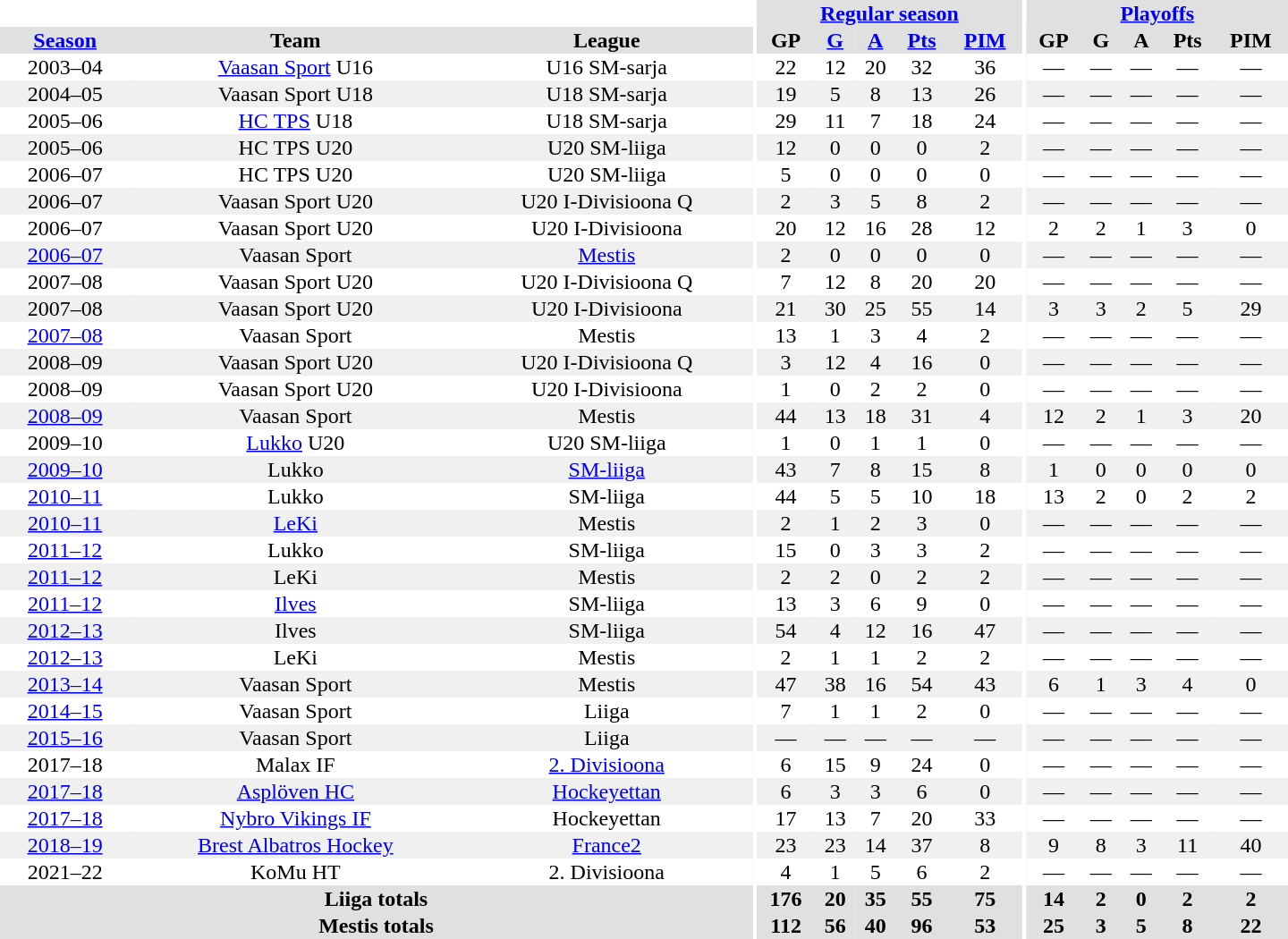<table border="0" cellpadding="1" cellspacing="0" style="text-align:center; width:60em">
<tr bgcolor="#e0e0e0">
<th colspan="3" bgcolor="#ffffff"></th>
<th rowspan="99" bgcolor="#ffffff"></th>
<th colspan="5"><a href='#'>Regular season</a></th>
<th rowspan="99" bgcolor="#ffffff"></th>
<th colspan="5"><a href='#'>Playoffs</a></th>
</tr>
<tr bgcolor="#e0e0e0">
<th><a href='#'>Season</a></th>
<th>Team</th>
<th>League</th>
<th>GP</th>
<th><a href='#'>G</a></th>
<th><a href='#'>A</a></th>
<th><a href='#'>Pts</a></th>
<th><a href='#'>PIM</a></th>
<th>GP</th>
<th>G</th>
<th>A</th>
<th>Pts</th>
<th>PIM</th>
</tr>
<tr>
<td>2003–04</td>
<td><a href='#'>Vaasan Sport</a> U16</td>
<td>U16 SM-sarja</td>
<td>22</td>
<td>12</td>
<td>20</td>
<td>32</td>
<td>36</td>
<td>—</td>
<td>—</td>
<td>—</td>
<td>—</td>
<td>—</td>
</tr>
<tr bgcolor="#f0f0f0">
<td>2004–05</td>
<td>Vaasan Sport U18</td>
<td>U18 SM-sarja</td>
<td>19</td>
<td>5</td>
<td>8</td>
<td>13</td>
<td>26</td>
<td>—</td>
<td>—</td>
<td>—</td>
<td>—</td>
<td>—</td>
</tr>
<tr>
<td>2005–06</td>
<td><a href='#'>HC TPS</a> U18</td>
<td>U18 SM-sarja</td>
<td>29</td>
<td>11</td>
<td>7</td>
<td>18</td>
<td>24</td>
<td>—</td>
<td>—</td>
<td>—</td>
<td>—</td>
<td>—</td>
</tr>
<tr bgcolor="#f0f0f0">
<td>2005–06</td>
<td>HC TPS U20</td>
<td>U20 SM-liiga</td>
<td>12</td>
<td>0</td>
<td>0</td>
<td>0</td>
<td>2</td>
<td>—</td>
<td>—</td>
<td>—</td>
<td>—</td>
<td>—</td>
</tr>
<tr>
<td>2006–07</td>
<td>HC TPS U20</td>
<td>U20 SM-liiga</td>
<td>5</td>
<td>0</td>
<td>0</td>
<td>0</td>
<td>0</td>
<td>—</td>
<td>—</td>
<td>—</td>
<td>—</td>
<td>—</td>
</tr>
<tr bgcolor="#f0f0f0">
<td>2006–07</td>
<td>Vaasan Sport U20</td>
<td>U20 I-Divisioona Q</td>
<td>2</td>
<td>3</td>
<td>5</td>
<td>8</td>
<td>2</td>
<td>—</td>
<td>—</td>
<td>—</td>
<td>—</td>
<td>—</td>
</tr>
<tr>
<td>2006–07</td>
<td>Vaasan Sport U20</td>
<td>U20 I-Divisioona</td>
<td>20</td>
<td>12</td>
<td>16</td>
<td>28</td>
<td>12</td>
<td>2</td>
<td>2</td>
<td>1</td>
<td>3</td>
<td>0</td>
</tr>
<tr bgcolor="#f0f0f0">
<td><a href='#'>2006–07</a></td>
<td>Vaasan Sport</td>
<td><a href='#'>Mestis</a></td>
<td>2</td>
<td>0</td>
<td>0</td>
<td>0</td>
<td>0</td>
<td>—</td>
<td>—</td>
<td>—</td>
<td>—</td>
<td>—</td>
</tr>
<tr>
<td>2007–08</td>
<td>Vaasan Sport U20</td>
<td>U20 I-Divisioona Q</td>
<td>7</td>
<td>12</td>
<td>8</td>
<td>20</td>
<td>20</td>
<td>—</td>
<td>—</td>
<td>—</td>
<td>—</td>
<td>—</td>
</tr>
<tr bgcolor="#f0f0f0">
<td>2007–08</td>
<td>Vaasan Sport U20</td>
<td>U20 I-Divisioona</td>
<td>21</td>
<td>30</td>
<td>25</td>
<td>55</td>
<td>14</td>
<td>3</td>
<td>3</td>
<td>2</td>
<td>5</td>
<td>29</td>
</tr>
<tr>
<td><a href='#'>2007–08</a></td>
<td>Vaasan Sport</td>
<td>Mestis</td>
<td>13</td>
<td>1</td>
<td>3</td>
<td>4</td>
<td>2</td>
<td>—</td>
<td>—</td>
<td>—</td>
<td>—</td>
<td>—</td>
</tr>
<tr bgcolor="#f0f0f0">
<td>2008–09</td>
<td>Vaasan Sport U20</td>
<td>U20 I-Divisioona Q</td>
<td>3</td>
<td>12</td>
<td>4</td>
<td>16</td>
<td>0</td>
<td>—</td>
<td>—</td>
<td>—</td>
<td>—</td>
<td>—</td>
</tr>
<tr>
<td>2008–09</td>
<td>Vaasan Sport U20</td>
<td>U20 I-Divisioona</td>
<td>1</td>
<td>0</td>
<td>2</td>
<td>2</td>
<td>0</td>
<td>—</td>
<td>—</td>
<td>—</td>
<td>—</td>
<td>—</td>
</tr>
<tr bgcolor="#f0f0f0">
<td><a href='#'>2008–09</a></td>
<td>Vaasan Sport</td>
<td>Mestis</td>
<td>44</td>
<td>13</td>
<td>18</td>
<td>31</td>
<td>4</td>
<td>12</td>
<td>2</td>
<td>1</td>
<td>3</td>
<td>20</td>
</tr>
<tr>
<td>2009–10</td>
<td><a href='#'>Lukko</a> U20</td>
<td>U20 SM-liiga</td>
<td>1</td>
<td>0</td>
<td>1</td>
<td>1</td>
<td>0</td>
<td>—</td>
<td>—</td>
<td>—</td>
<td>—</td>
<td>—</td>
</tr>
<tr bgcolor="#f0f0f0">
<td><a href='#'>2009–10</a></td>
<td>Lukko</td>
<td><a href='#'>SM-liiga</a></td>
<td>43</td>
<td>7</td>
<td>8</td>
<td>15</td>
<td>8</td>
<td>1</td>
<td>0</td>
<td>0</td>
<td>0</td>
<td>0</td>
</tr>
<tr>
<td><a href='#'>2010–11</a></td>
<td>Lukko</td>
<td>SM-liiga</td>
<td>44</td>
<td>5</td>
<td>5</td>
<td>10</td>
<td>18</td>
<td>13</td>
<td>2</td>
<td>0</td>
<td>2</td>
<td>2</td>
</tr>
<tr bgcolor="#f0f0f0">
<td><a href='#'>2010–11</a></td>
<td><a href='#'>LeKi</a></td>
<td>Mestis</td>
<td>2</td>
<td>1</td>
<td>2</td>
<td>3</td>
<td>0</td>
<td>—</td>
<td>—</td>
<td>—</td>
<td>—</td>
<td>—</td>
</tr>
<tr>
<td><a href='#'>2011–12</a></td>
<td>Lukko</td>
<td>SM-liiga</td>
<td>15</td>
<td>0</td>
<td>3</td>
<td>3</td>
<td>2</td>
<td>—</td>
<td>—</td>
<td>—</td>
<td>—</td>
<td>—</td>
</tr>
<tr bgcolor="#f0f0f0">
<td><a href='#'>2011–12</a></td>
<td>LeKi</td>
<td>Mestis</td>
<td>2</td>
<td>2</td>
<td>0</td>
<td>2</td>
<td>2</td>
<td>—</td>
<td>—</td>
<td>—</td>
<td>—</td>
<td>—</td>
</tr>
<tr>
<td><a href='#'>2011–12</a></td>
<td><a href='#'>Ilves</a></td>
<td>SM-liiga</td>
<td>13</td>
<td>3</td>
<td>6</td>
<td>9</td>
<td>0</td>
<td>—</td>
<td>—</td>
<td>—</td>
<td>—</td>
<td>—</td>
</tr>
<tr bgcolor="#f0f0f0">
<td><a href='#'>2012–13</a></td>
<td>Ilves</td>
<td>SM-liiga</td>
<td>54</td>
<td>4</td>
<td>12</td>
<td>16</td>
<td>47</td>
<td>—</td>
<td>—</td>
<td>—</td>
<td>—</td>
<td>—</td>
</tr>
<tr>
<td><a href='#'>2012–13</a></td>
<td>LeKi</td>
<td>Mestis</td>
<td>2</td>
<td>1</td>
<td>1</td>
<td>2</td>
<td>2</td>
<td>—</td>
<td>—</td>
<td>—</td>
<td>—</td>
<td>—</td>
</tr>
<tr bgcolor="#f0f0f0">
<td><a href='#'>2013–14</a></td>
<td>Vaasan Sport</td>
<td>Mestis</td>
<td>47</td>
<td>38</td>
<td>16</td>
<td>54</td>
<td>43</td>
<td>6</td>
<td>1</td>
<td>3</td>
<td>4</td>
<td>0</td>
</tr>
<tr>
<td><a href='#'>2014–15</a></td>
<td>Vaasan Sport</td>
<td>Liiga</td>
<td>7</td>
<td>1</td>
<td>1</td>
<td>2</td>
<td>0</td>
<td>—</td>
<td>—</td>
<td>—</td>
<td>—</td>
<td>—</td>
</tr>
<tr bgcolor="#f0f0f0">
<td><a href='#'>2015–16</a></td>
<td>Vaasan Sport</td>
<td>Liiga</td>
<td>—</td>
<td>—</td>
<td>—</td>
<td>—</td>
<td>—</td>
<td>—</td>
<td>—</td>
<td>—</td>
<td>—</td>
<td>—</td>
</tr>
<tr>
<td>2017–18</td>
<td>Malax IF</td>
<td><a href='#'>2. Divisioona</a></td>
<td>6</td>
<td>15</td>
<td>9</td>
<td>24</td>
<td>0</td>
<td>—</td>
<td>—</td>
<td>—</td>
<td>—</td>
<td>—</td>
</tr>
<tr bgcolor="#f0f0f0">
<td><a href='#'>2017–18</a></td>
<td><a href='#'>Asplöven HC</a></td>
<td><a href='#'>Hockeyettan</a></td>
<td>6</td>
<td>3</td>
<td>3</td>
<td>6</td>
<td>0</td>
<td>—</td>
<td>—</td>
<td>—</td>
<td>—</td>
<td>—</td>
</tr>
<tr>
<td><a href='#'>2017–18</a></td>
<td><a href='#'>Nybro Vikings IF</a></td>
<td>Hockeyettan</td>
<td>17</td>
<td>13</td>
<td>7</td>
<td>20</td>
<td>33</td>
<td>—</td>
<td>—</td>
<td>—</td>
<td>—</td>
<td>—</td>
</tr>
<tr bgcolor="#f0f0f0">
<td><a href='#'>2018–19</a></td>
<td><a href='#'>Brest Albatros Hockey</a></td>
<td><a href='#'>France2</a></td>
<td>23</td>
<td>23</td>
<td>14</td>
<td>37</td>
<td>8</td>
<td>9</td>
<td>8</td>
<td>3</td>
<td>11</td>
<td>40</td>
</tr>
<tr>
<td>2021–22</td>
<td>KoMu HT</td>
<td>2. Divisioona</td>
<td>4</td>
<td>1</td>
<td>5</td>
<td>6</td>
<td>2</td>
<td>—</td>
<td>—</td>
<td>—</td>
<td>—</td>
<td>—</td>
</tr>
<tr>
</tr>
<tr ALIGN="center" bgcolor="#e0e0e0">
<th colspan="3">Liiga totals</th>
<th ALIGN="center">176</th>
<th ALIGN="center">20</th>
<th ALIGN="center">35</th>
<th ALIGN="center">55</th>
<th ALIGN="center">75</th>
<th ALIGN="center">14</th>
<th ALIGN="center">2</th>
<th ALIGN="center">0</th>
<th ALIGN="center">2</th>
<th ALIGN="center">2</th>
</tr>
<tr>
</tr>
<tr ALIGN="center" bgcolor="#e0e0e0">
<th colspan="3">Mestis totals</th>
<th ALIGN="center">112</th>
<th ALIGN="center">56</th>
<th ALIGN="center">40</th>
<th ALIGN="center">96</th>
<th ALIGN="center">53</th>
<th ALIGN="center">25</th>
<th ALIGN="center">3</th>
<th ALIGN="center">5</th>
<th ALIGN="center">8</th>
<th ALIGN="center">22</th>
</tr>
</table>
